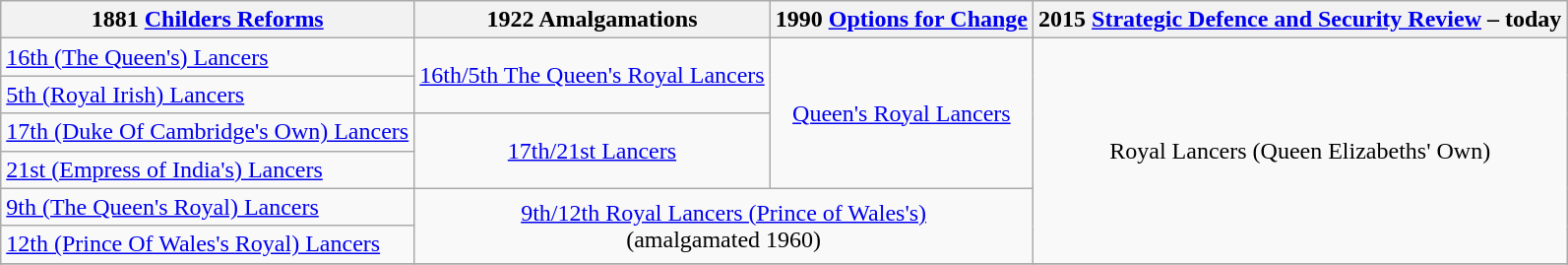<table class="wikitable">
<tr>
<th>1881 <a href='#'>Childers Reforms</a></th>
<th>1922 Amalgamations</th>
<th>1990 <a href='#'>Options for Change</a></th>
<th>2015 <a href='#'>Strategic Defence and Security Review</a> – today</th>
</tr>
<tr>
<td><a href='#'>16th (The Queen's) Lancers</a></td>
<td rowspan="2" colspan="1" style="text-align: center;"><a href='#'>16th/5th The Queen's Royal Lancers</a></td>
<td rowspan="4" colspan="1" style="text-align: center;"><a href='#'>Queen's Royal Lancers</a></td>
<td rowspan="6" colspan="1" style="text-align: center;">Royal Lancers (Queen Elizabeths' Own)</td>
</tr>
<tr>
<td><a href='#'>5th (Royal Irish) Lancers</a></td>
</tr>
<tr>
<td><a href='#'>17th (Duke Of Cambridge's Own) Lancers</a></td>
<td rowspan="2" colspan="1" style="text-align: center;"><a href='#'>17th/21st Lancers</a></td>
</tr>
<tr>
<td><a href='#'>21st (Empress of India's) Lancers</a></td>
</tr>
<tr>
<td><a href='#'>9th (The Queen's Royal) Lancers</a></td>
<td rowspan="2" colspan="2" style="text-align: center;"><a href='#'>9th/12th Royal Lancers (Prince of Wales's)</a><br>(amalgamated 1960)</td>
</tr>
<tr>
<td><a href='#'>12th (Prince Of Wales's Royal) Lancers</a></td>
</tr>
<tr>
</tr>
</table>
